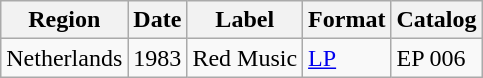<table class="wikitable">
<tr>
<th>Region</th>
<th>Date</th>
<th>Label</th>
<th>Format</th>
<th>Catalog</th>
</tr>
<tr>
<td>Netherlands</td>
<td>1983</td>
<td>Red Music</td>
<td><a href='#'>LP</a></td>
<td>EP 006</td>
</tr>
</table>
